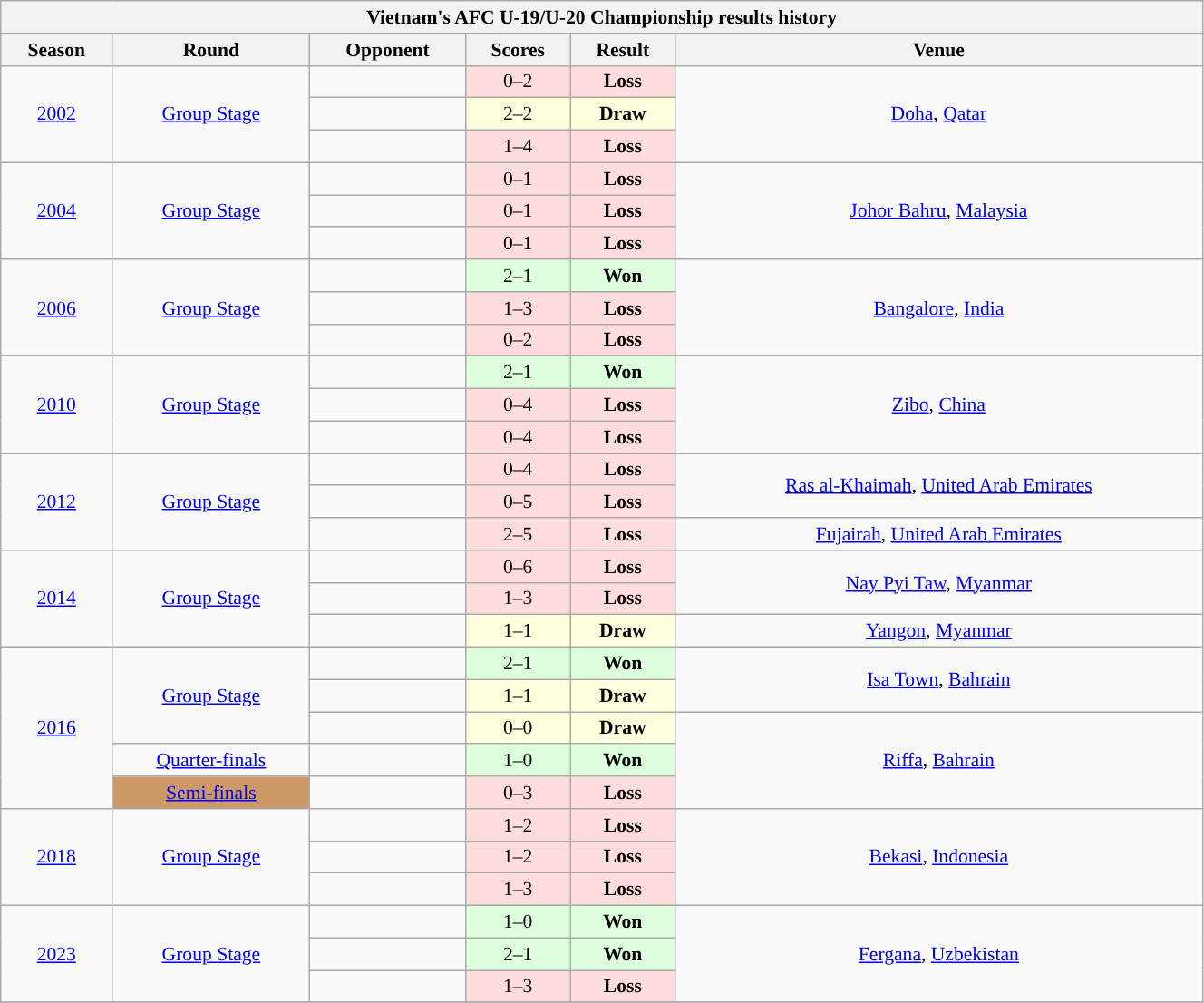<table class="wikitable collapsible collapsed" style="text-align:center; font-size:90%; width:70%;">
<tr>
<th colspan="6">Vietnam's AFC U-19/U-20 Championship results history</th>
</tr>
<tr>
<th>Season</th>
<th>Round</th>
<th>Opponent</th>
<th>Scores</th>
<th>Result</th>
<th>Venue</th>
</tr>
<tr>
<td rowspan=3><a href='#'>2002</a></td>
<td rowspan=3><a href='#'>Group Stage</a></td>
<td style="text-align:left"></td>
<td style="background:#fdd;">0–2</td>
<td style="background:#fdd;"><strong>Loss</strong></td>
<td rowspan=3> <a href='#'>Doha</a>, <a href='#'>Qatar</a></td>
</tr>
<tr>
<td style="text-align:left"></td>
<td style="background:#ffd;">2–2</td>
<td style="background:#ffd;"><strong>Draw</strong></td>
</tr>
<tr>
<td style="text-align:left"></td>
<td style="background:#fdd;">1–4</td>
<td style="background:#fdd;"><strong>Loss</strong></td>
</tr>
<tr>
<td rowspan=3><a href='#'>2004</a></td>
<td rowspan=3><a href='#'>Group Stage</a></td>
<td style="text-align:left"></td>
<td style="background:#fdd;">0–1</td>
<td style="background:#fdd;"><strong>Loss</strong></td>
<td rowspan=3> <a href='#'>Johor Bahru</a>, <a href='#'>Malaysia</a></td>
</tr>
<tr>
<td style="text-align:left"></td>
<td style="background:#fdd;">0–1</td>
<td style="background:#fdd;"><strong>Loss</strong></td>
</tr>
<tr>
<td style="text-align:left"></td>
<td style="background:#fdd;">0–1</td>
<td style="background:#fdd;"><strong>Loss</strong></td>
</tr>
<tr>
<td rowspan=3><a href='#'>2006</a></td>
<td rowspan=3><a href='#'>Group Stage</a></td>
<td style="text-align:left"></td>
<td style="background:#dfd;">2–1</td>
<td style="background:#dfd;"><strong>Won</strong></td>
<td rowspan=3> <a href='#'>Bangalore</a>, <a href='#'>India</a></td>
</tr>
<tr>
<td style="text-align:left"></td>
<td style="background:#fdd;">1–3</td>
<td style="background:#fdd;"><strong>Loss</strong></td>
</tr>
<tr>
<td style="text-align:left"></td>
<td style="background:#fdd;">0–2</td>
<td style="background:#fdd;"><strong>Loss</strong></td>
</tr>
<tr>
<td rowspan=3><a href='#'>2010</a></td>
<td rowspan=3><a href='#'>Group Stage</a></td>
<td style="text-align:left"></td>
<td style="background:#dfd;">2–1</td>
<td style="background:#dfd;"><strong>Won</strong></td>
<td rowspan=3> <a href='#'>Zibo</a>, <a href='#'>China</a></td>
</tr>
<tr>
<td style="text-align:left"></td>
<td style="background:#fdd;">0–4</td>
<td style="background:#fdd;"><strong>Loss</strong></td>
</tr>
<tr>
<td style="text-align:left"></td>
<td style="background:#fdd;">0–4</td>
<td style="background:#fdd;"><strong>Loss</strong></td>
</tr>
<tr>
<td rowspan=3><a href='#'>2012</a></td>
<td rowspan=3><a href='#'>Group Stage</a></td>
<td style="text-align:left"></td>
<td style="background:#fdd;">0–4</td>
<td style="background:#fdd;"><strong>Loss</strong></td>
<td rowspan=2> <a href='#'>Ras al-Khaimah</a>, <a href='#'>United Arab Emirates</a></td>
</tr>
<tr>
<td style="text-align:left"></td>
<td style="background:#fdd;">0–5</td>
<td style="background:#fdd;"><strong>Loss</strong></td>
</tr>
<tr>
<td style="text-align:left"></td>
<td style="background:#fdd;">2–5</td>
<td style="background:#fdd;"><strong>Loss</strong></td>
<td> <a href='#'>Fujairah</a>, <a href='#'>United Arab Emirates</a></td>
</tr>
<tr>
<td rowspan=3><a href='#'>2014</a></td>
<td rowspan=3><a href='#'>Group Stage</a></td>
<td style="text-align:left"></td>
<td style="background:#fdd;">0–6</td>
<td style="background:#fdd;"><strong>Loss</strong></td>
<td rowspan=2> <a href='#'>Nay Pyi Taw</a>, <a href='#'>Myanmar</a></td>
</tr>
<tr>
<td style="text-align:left"></td>
<td style="background:#fdd;">1–3</td>
<td style="background:#fdd;"><strong>Loss</strong></td>
</tr>
<tr>
<td style="text-align:left"></td>
<td style="background:#ffd;">1–1</td>
<td style="background:#ffd;"><strong>Draw</strong></td>
<td> <a href='#'>Yangon</a>, <a href='#'>Myanmar</a></td>
</tr>
<tr>
<td rowspan=5><a href='#'>2016</a></td>
<td rowspan=3><a href='#'>Group Stage</a></td>
<td style="text-align:left"></td>
<td style="background:#dfd;">2–1</td>
<td style="background:#dfd;"><strong>Won</strong></td>
<td rowspan=2> <a href='#'>Isa Town</a>, <a href='#'>Bahrain</a></td>
</tr>
<tr>
<td style="text-align:left"></td>
<td style="background:#ffd;">1–1</td>
<td style="background:#ffd;"><strong>Draw</strong></td>
</tr>
<tr>
<td style="text-align:left"></td>
<td style="background:#ffd;">0–0</td>
<td style="background:#ffd;"><strong>Draw</strong></td>
<td rowspan=3> <a href='#'>Riffa</a>, <a href='#'>Bahrain</a></td>
</tr>
<tr>
<td rowspan=1><a href='#'>Quarter-finals</a></td>
<td style="text-align:left"></td>
<td style="background:#dfd;">1–0</td>
<td style="background:#dfd;"><strong>Won</strong></td>
</tr>
<tr>
<td rowspan=1 style="background-color:#cc9966;"><a href='#'>Semi-finals</a></td>
<td style="text-align:left"></td>
<td style="background:#fdd;">0–3</td>
<td style="background:#fdd;"><strong>Loss</strong></td>
</tr>
<tr>
<td rowspan=3><a href='#'>2018</a></td>
<td rowspan=3><a href='#'>Group Stage</a></td>
<td style="text-align:left"></td>
<td style="background:#fdd;">1–2</td>
<td style="background:#fdd;"><strong>Loss</strong></td>
<td rowspan="3"> <a href='#'>Bekasi</a>, <a href='#'>Indonesia</a></td>
</tr>
<tr>
<td style="text-align:left"></td>
<td style="background:#fdd;">1–2</td>
<td style="background:#fdd;"><strong>Loss</strong></td>
</tr>
<tr>
<td style="text-align:left"></td>
<td style="background:#fdd;">1–3</td>
<td style="background:#fdd;"><strong>Loss</strong></td>
</tr>
<tr>
<td rowspan=3><a href='#'>2023</a></td>
<td rowspan=3><a href='#'>Group Stage</a></td>
<td style="text-align:left"></td>
<td style="background:#dfd">1–0</td>
<td style="background:#dfd"><strong>Won</strong></td>
<td rowspan="3"> <a href='#'>Fergana</a>, <a href='#'>Uzbekistan</a></td>
</tr>
<tr>
<td style="text-align:left"></td>
<td style="background:#dfd">2–1</td>
<td style="background:#dfd"><strong>Won</strong></td>
</tr>
<tr>
<td style="text-align:left"></td>
<td style="background:#fdd;”">1–3</td>
<td style="background:#fdd;”"><strong>Loss</strong></td>
</tr>
<tr>
</tr>
</table>
